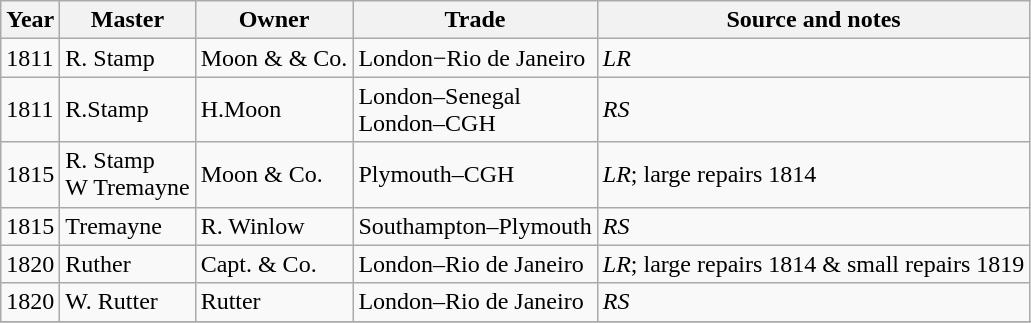<table class="sortable wikitable">
<tr>
<th>Year</th>
<th>Master</th>
<th>Owner</th>
<th>Trade</th>
<th>Source and notes</th>
</tr>
<tr>
<td>1811</td>
<td>R. Stamp</td>
<td>Moon & & Co.</td>
<td>London−Rio de Janeiro</td>
<td><em>LR</em></td>
</tr>
<tr>
<td>1811</td>
<td>R.Stamp</td>
<td>H.Moon</td>
<td>London–Senegal<br>London–CGH</td>
<td><em>RS</em></td>
</tr>
<tr>
<td>1815</td>
<td>R. Stamp<br>W  Tremayne</td>
<td>Moon & Co.</td>
<td>Plymouth–CGH</td>
<td><em>LR</em>; large repairs 1814</td>
</tr>
<tr>
<td>1815</td>
<td>Tremayne</td>
<td>R. Winlow</td>
<td>Southampton–Plymouth</td>
<td><em>RS</em></td>
</tr>
<tr>
<td>1820</td>
<td>Ruther</td>
<td>Capt. & Co.</td>
<td>London–Rio de Janeiro</td>
<td><em>LR</em>; large repairs 1814 & small repairs 1819</td>
</tr>
<tr>
<td>1820</td>
<td>W. Rutter</td>
<td>Rutter</td>
<td>London–Rio de Janeiro</td>
<td><em>RS</em></td>
</tr>
<tr>
</tr>
</table>
